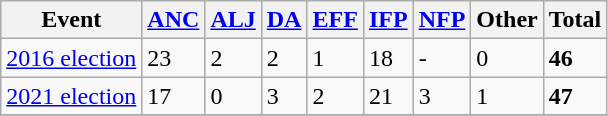<table class="wikitable">
<tr>
<th>Event</th>
<th><a href='#'>ANC</a></th>
<th><a href='#'>ALJ</a></th>
<th><a href='#'>DA</a></th>
<th><a href='#'>EFF</a></th>
<th><a href='#'>IFP</a></th>
<th><a href='#'>NFP</a></th>
<th>Other</th>
<th>Total</th>
</tr>
<tr>
<td><a href='#'>2016 election</a></td>
<td>23</td>
<td>2</td>
<td>2</td>
<td>1</td>
<td>18</td>
<td>-</td>
<td>0</td>
<td><strong>46</strong></td>
</tr>
<tr>
<td><a href='#'>2021 election</a></td>
<td>17</td>
<td>0</td>
<td>3</td>
<td>2</td>
<td>21</td>
<td>3</td>
<td>1</td>
<td><strong>47</strong></td>
</tr>
<tr>
</tr>
</table>
